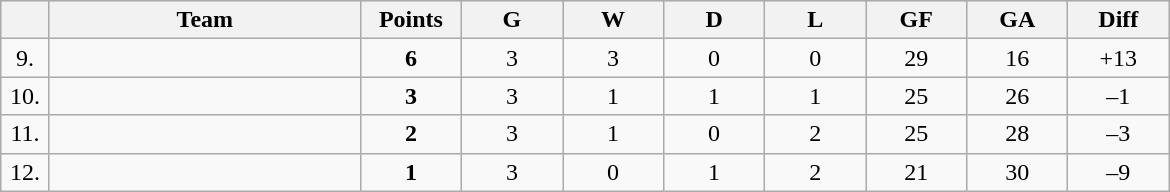<table class=wikitable style="text-align:center">
<tr bgcolor="#DCDCDC">
<th width="25"></th>
<th width="200">Team</th>
<th width="60">Points</th>
<th width="60">G</th>
<th width="60">W</th>
<th width="60">D</th>
<th width="60">L</th>
<th width="60">GF</th>
<th width="60">GA</th>
<th width="60">Diff</th>
</tr>
<tr>
<td>9.</td>
<td align=left></td>
<td><strong>6</strong></td>
<td>3</td>
<td>3</td>
<td>0</td>
<td>0</td>
<td>29</td>
<td>16</td>
<td>+13</td>
</tr>
<tr>
<td>10.</td>
<td align=left></td>
<td><strong>3</strong></td>
<td>3</td>
<td>1</td>
<td>1</td>
<td>1</td>
<td>25</td>
<td>26</td>
<td>–1</td>
</tr>
<tr>
<td>11.</td>
<td align=left></td>
<td><strong>2</strong></td>
<td>3</td>
<td>1</td>
<td>0</td>
<td>2</td>
<td>25</td>
<td>28</td>
<td>–3</td>
</tr>
<tr>
<td>12.</td>
<td align=left></td>
<td><strong>1</strong></td>
<td>3</td>
<td>0</td>
<td>1</td>
<td>2</td>
<td>21</td>
<td>30</td>
<td>–9</td>
</tr>
</table>
